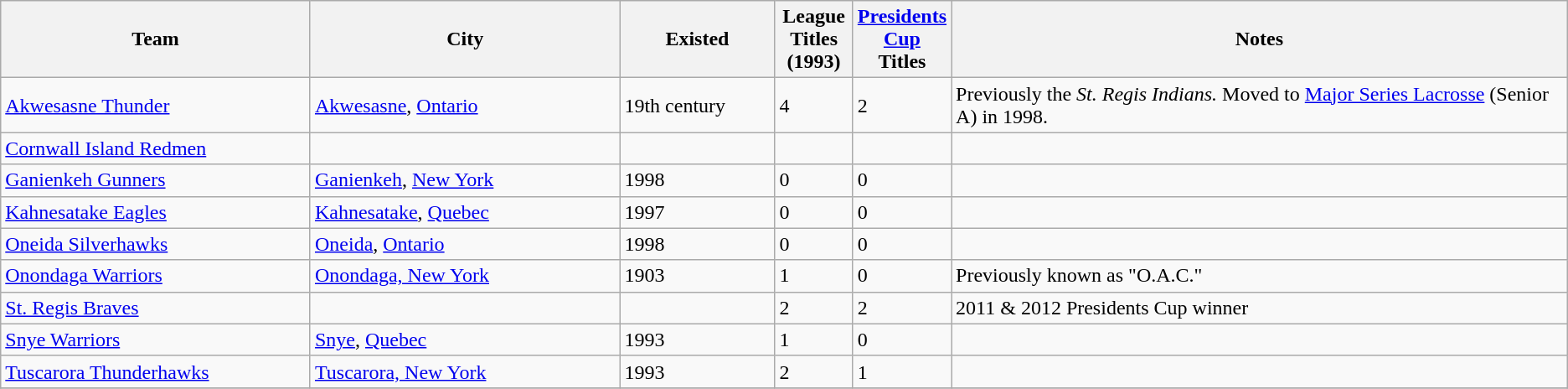<table class="wikitable">
<tr>
<th bgcolor="#DDDDFF" width="20%">Team</th>
<th bgcolor="#DDDDFF" width="20%">City</th>
<th bgcolor="#DDDDFF" width="10%">Existed</th>
<th bgcolor="#DDDDFF" width="5%">League Titles (1993)</th>
<th bgcolor="#DDDDFF" width="5%"><a href='#'>Presidents Cup</a> Titles</th>
<th bgcolor="#DDDDFF" width="45%">Notes</th>
</tr>
<tr>
<td><a href='#'>Akwesasne Thunder</a></td>
<td><a href='#'>Akwesasne</a>, <a href='#'>Ontario</a></td>
<td>19th century</td>
<td>4</td>
<td>2</td>
<td>Previously the <em>St. Regis Indians.</em> Moved to <a href='#'>Major Series Lacrosse</a> (Senior A) in 1998.</td>
</tr>
<tr>
<td><a href='#'>Cornwall Island Redmen</a></td>
<td></td>
<td></td>
<td></td>
<td></td>
<td></td>
</tr>
<tr>
<td><a href='#'>Ganienkeh Gunners</a></td>
<td><a href='#'>Ganienkeh</a>, <a href='#'>New York</a></td>
<td>1998</td>
<td>0</td>
<td>0</td>
<td></td>
</tr>
<tr>
<td><a href='#'>Kahnesatake Eagles</a></td>
<td><a href='#'>Kahnesatake</a>, <a href='#'>Quebec</a></td>
<td>1997</td>
<td>0</td>
<td>0</td>
<td></td>
</tr>
<tr>
<td><a href='#'>Oneida Silverhawks</a></td>
<td><a href='#'>Oneida</a>, <a href='#'>Ontario</a></td>
<td>1998</td>
<td>0</td>
<td>0</td>
<td></td>
</tr>
<tr>
<td><a href='#'>Onondaga Warriors</a></td>
<td><a href='#'>Onondaga, New York</a></td>
<td>1903</td>
<td>1</td>
<td>0</td>
<td>Previously known as "O.A.C."</td>
</tr>
<tr>
<td><a href='#'>St. Regis Braves</a></td>
<td></td>
<td></td>
<td>2</td>
<td>2</td>
<td>2011 & 2012 Presidents Cup winner</td>
</tr>
<tr>
<td><a href='#'>Snye Warriors</a></td>
<td><a href='#'>Snye</a>, <a href='#'>Quebec</a></td>
<td>1993</td>
<td>1</td>
<td>0</td>
<td></td>
</tr>
<tr>
<td><a href='#'>Tuscarora Thunderhawks</a></td>
<td><a href='#'>Tuscarora, New York</a></td>
<td>1993</td>
<td>2</td>
<td>1</td>
<td></td>
</tr>
<tr>
</tr>
</table>
